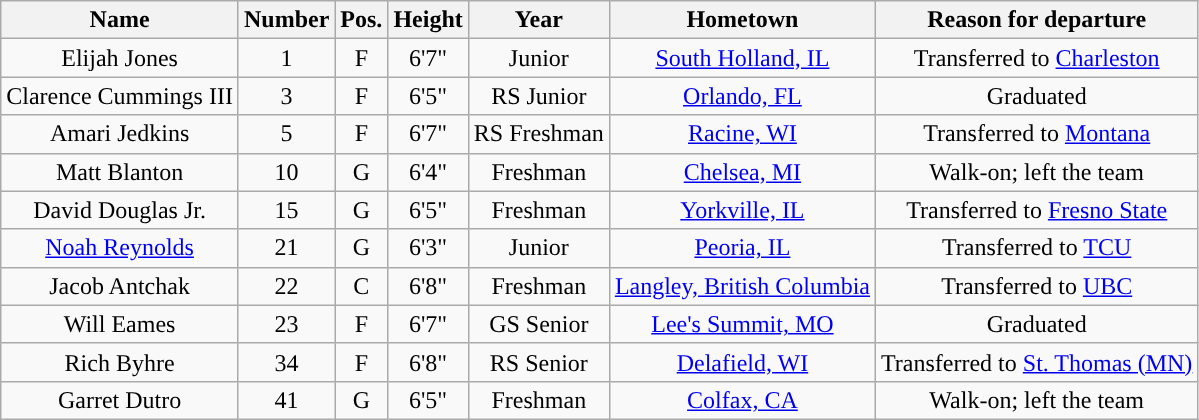<table class="wikitable sortable sortable" style="text-align:center">
<tr align=center>
<th>Name</th>
<th>Number</th>
<th>Pos.</th>
<th>Height</th>
<th>Year</th>
<th>Hometown</th>
<th class="unsortable">Reason for departure</th>
</tr>
<tr>
<td>Elijah Jones</td>
<td>1</td>
<td>F</td>
<td>6'7"</td>
<td>Junior</td>
<td><a href='#'>South Holland, IL</a></td>
<td>Transferred to <a href='#'>Charleston</a></td>
</tr>
<tr>
<td>Clarence Cummings III</td>
<td>3</td>
<td>F</td>
<td>6'5"</td>
<td>RS Junior</td>
<td><a href='#'>Orlando, FL</a></td>
<td>Graduated</td>
</tr>
<tr>
<td>Amari Jedkins</td>
<td>5</td>
<td>F</td>
<td>6'7"</td>
<td>RS Freshman</td>
<td><a href='#'>Racine, WI</a></td>
<td>Transferred to <a href='#'>Montana</a></td>
</tr>
<tr>
<td>Matt Blanton</td>
<td>10</td>
<td>G</td>
<td>6'4"</td>
<td>Freshman</td>
<td><a href='#'>Chelsea, MI</a></td>
<td>Walk-on; left the team</td>
</tr>
<tr>
<td>David Douglas Jr.</td>
<td>15</td>
<td>G</td>
<td>6'5"</td>
<td>Freshman</td>
<td><a href='#'>Yorkville, IL</a></td>
<td>Transferred to <a href='#'>Fresno State</a></td>
</tr>
<tr>
<td><a href='#'>Noah Reynolds</a></td>
<td>21</td>
<td>G</td>
<td>6'3"</td>
<td>Junior</td>
<td><a href='#'>Peoria, IL</a></td>
<td>Transferred to <a href='#'>TCU</a></td>
</tr>
<tr>
<td>Jacob Antchak</td>
<td>22</td>
<td>C</td>
<td>6'8"</td>
<td>Freshman</td>
<td><a href='#'>Langley, British Columbia</a></td>
<td>Transferred to <a href='#'>UBC</a></td>
</tr>
<tr>
<td>Will Eames</td>
<td>23</td>
<td>F</td>
<td>6'7"</td>
<td>GS Senior</td>
<td><a href='#'>Lee's Summit, MO</a></td>
<td>Graduated</td>
</tr>
<tr>
<td>Rich Byhre</td>
<td>34</td>
<td>F</td>
<td>6'8"</td>
<td>RS Senior</td>
<td><a href='#'>Delafield, WI</a></td>
<td>Transferred to <a href='#'>St. Thomas (MN)</a></td>
</tr>
<tr>
<td>Garret Dutro</td>
<td>41</td>
<td>G</td>
<td>6'5"</td>
<td>Freshman</td>
<td><a href='#'>Colfax, CA</a></td>
<td>Walk-on; left the team</td>
</tr>
</table>
